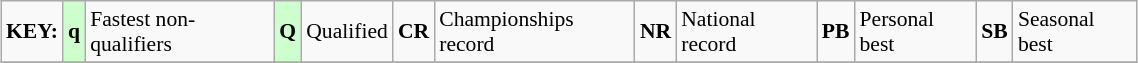<table class="wikitable" style="margin:0.5em auto; font-size:90%;position:relative;" width=60%>
<tr>
<td><strong>KEY:</strong></td>
<td bgcolor=ccffcc align=center><strong>q</strong></td>
<td>Fastest non-qualifiers</td>
<td bgcolor=ccffcc align=center><strong>Q</strong></td>
<td>Qualified</td>
<td align=center><strong>CR</strong></td>
<td>Championships record</td>
<td align=center><strong>NR</strong></td>
<td>National record</td>
<td align=center><strong>PB</strong></td>
<td>Personal best</td>
<td align=center><strong>SB</strong></td>
<td>Seasonal best</td>
</tr>
<tr>
</tr>
</table>
